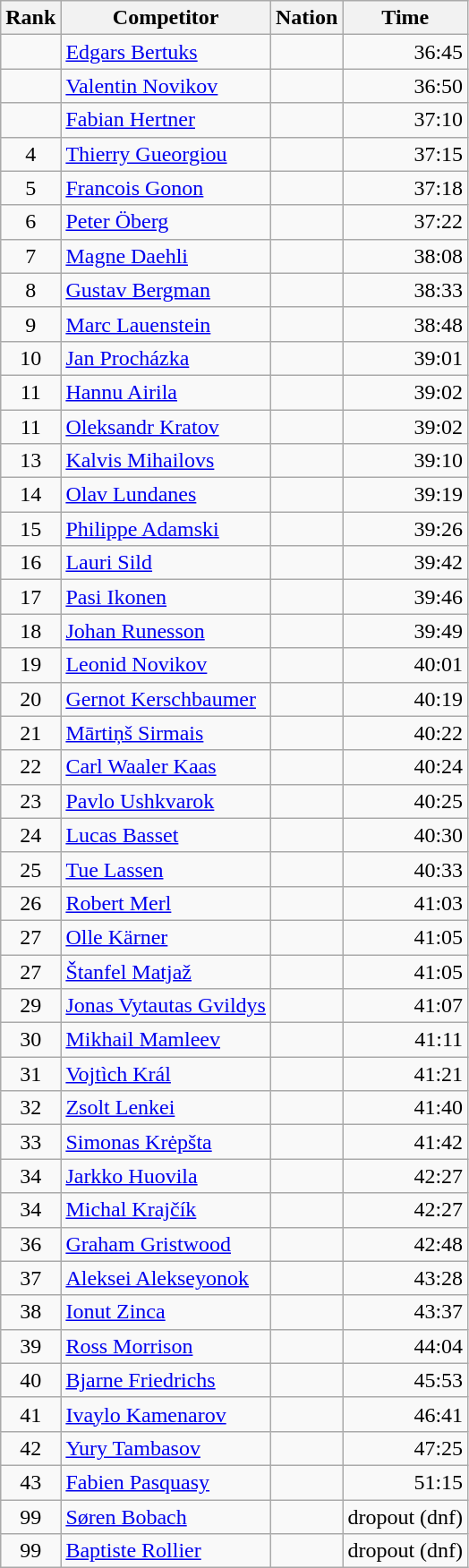<table class="wikitable sortable" style="text-align:left">
<tr>
<th data-sort-type="number">Rank</th>
<th class="unsortable">Competitor</th>
<th>Nation</th>
<th>Time</th>
</tr>
<tr>
<td style="text-align:center"></td>
<td><a href='#'>Edgars Bertuks</a></td>
<td></td>
<td style="text-align:right">36:45</td>
</tr>
<tr>
<td style="text-align:center"></td>
<td><a href='#'>Valentin Novikov</a></td>
<td></td>
<td style="text-align:right">36:50</td>
</tr>
<tr>
<td style="text-align:center"></td>
<td><a href='#'>Fabian Hertner</a></td>
<td></td>
<td style="text-align:right">37:10</td>
</tr>
<tr>
<td style="text-align:center">4</td>
<td><a href='#'>Thierry Gueorgiou</a></td>
<td></td>
<td style="text-align:right">37:15</td>
</tr>
<tr>
<td style="text-align:center">5</td>
<td><a href='#'>Francois Gonon</a></td>
<td></td>
<td style="text-align:right">37:18</td>
</tr>
<tr>
<td style="text-align:center">6</td>
<td><a href='#'>Peter Öberg</a></td>
<td></td>
<td style="text-align:right">37:22</td>
</tr>
<tr>
<td style="text-align:center">7</td>
<td><a href='#'>Magne Daehli</a></td>
<td></td>
<td style="text-align:right">38:08</td>
</tr>
<tr>
<td style="text-align:center">8</td>
<td><a href='#'>Gustav Bergman</a></td>
<td></td>
<td style="text-align:right">38:33</td>
</tr>
<tr>
<td style="text-align:center">9</td>
<td><a href='#'>Marc Lauenstein</a></td>
<td></td>
<td style="text-align:right">38:48</td>
</tr>
<tr>
<td style="text-align:center">10</td>
<td><a href='#'>Jan Procházka</a></td>
<td></td>
<td style="text-align:right">39:01</td>
</tr>
<tr>
<td style="text-align:center">11</td>
<td><a href='#'>Hannu Airila</a></td>
<td></td>
<td style="text-align:right">39:02</td>
</tr>
<tr>
<td style="text-align:center">11</td>
<td><a href='#'>Oleksandr Kratov</a></td>
<td></td>
<td style="text-align:right">39:02</td>
</tr>
<tr>
<td style="text-align:center">13</td>
<td><a href='#'>Kalvis Mihailovs</a></td>
<td></td>
<td style="text-align:right">39:10</td>
</tr>
<tr>
<td style="text-align:center">14</td>
<td><a href='#'>Olav Lundanes</a></td>
<td></td>
<td style="text-align:right">39:19</td>
</tr>
<tr>
<td style="text-align:center">15</td>
<td><a href='#'>Philippe Adamski</a></td>
<td></td>
<td style="text-align:right">39:26</td>
</tr>
<tr>
<td style="text-align:center">16</td>
<td><a href='#'>Lauri Sild</a></td>
<td></td>
<td style="text-align:right">39:42</td>
</tr>
<tr>
<td style="text-align:center">17</td>
<td><a href='#'>Pasi Ikonen</a></td>
<td></td>
<td style="text-align:right">39:46</td>
</tr>
<tr>
<td style="text-align:center">18</td>
<td><a href='#'>Johan Runesson</a></td>
<td></td>
<td style="text-align:right">39:49</td>
</tr>
<tr>
<td style="text-align:center">19</td>
<td><a href='#'>Leonid Novikov</a></td>
<td></td>
<td style="text-align:right">40:01</td>
</tr>
<tr>
<td style="text-align:center">20</td>
<td><a href='#'>Gernot Kerschbaumer</a></td>
<td></td>
<td style="text-align:right">40:19</td>
</tr>
<tr>
<td style="text-align:center">21</td>
<td><a href='#'>Mārtiņš Sirmais</a></td>
<td></td>
<td style="text-align:right">40:22</td>
</tr>
<tr>
<td style="text-align:center">22</td>
<td><a href='#'>Carl Waaler Kaas</a></td>
<td></td>
<td style="text-align:right">40:24</td>
</tr>
<tr>
<td style="text-align:center">23</td>
<td><a href='#'>Pavlo Ushkvarok</a></td>
<td></td>
<td style="text-align:right">40:25</td>
</tr>
<tr>
<td style="text-align:center">24</td>
<td><a href='#'>Lucas Basset</a></td>
<td></td>
<td style="text-align:right">40:30</td>
</tr>
<tr>
<td style="text-align:center">25</td>
<td><a href='#'>Tue Lassen</a></td>
<td></td>
<td style="text-align:right">40:33</td>
</tr>
<tr>
<td style="text-align:center">26</td>
<td><a href='#'>Robert Merl</a></td>
<td></td>
<td style="text-align:right">41:03</td>
</tr>
<tr>
<td style="text-align:center">27</td>
<td><a href='#'>Olle Kärner</a></td>
<td></td>
<td style="text-align:right">41:05</td>
</tr>
<tr>
<td style="text-align:center">27</td>
<td><a href='#'>Štanfel Matjaž</a></td>
<td></td>
<td style="text-align:right">41:05</td>
</tr>
<tr>
<td style="text-align:center">29</td>
<td><a href='#'>Jonas Vytautas Gvildys</a></td>
<td></td>
<td style="text-align:right">41:07</td>
</tr>
<tr>
<td style="text-align:center">30</td>
<td><a href='#'>Mikhail Mamleev</a></td>
<td></td>
<td style="text-align:right">41:11</td>
</tr>
<tr>
<td style="text-align:center">31</td>
<td><a href='#'>Vojtìch Král</a></td>
<td></td>
<td style="text-align:right">41:21</td>
</tr>
<tr>
<td style="text-align:center">32</td>
<td><a href='#'>Zsolt Lenkei</a></td>
<td></td>
<td style="text-align:right">41:40</td>
</tr>
<tr>
<td style="text-align:center">33</td>
<td><a href='#'>Simonas Krėpšta</a></td>
<td></td>
<td style="text-align:right">41:42</td>
</tr>
<tr>
<td style="text-align:center">34</td>
<td><a href='#'>Jarkko Huovila</a></td>
<td></td>
<td style="text-align:right">42:27</td>
</tr>
<tr>
<td style="text-align:center">34</td>
<td><a href='#'>Michal Krajčík</a></td>
<td></td>
<td style="text-align:right">42:27</td>
</tr>
<tr>
<td style="text-align:center">36</td>
<td><a href='#'>Graham Gristwood</a></td>
<td></td>
<td style="text-align:right">42:48</td>
</tr>
<tr>
<td style="text-align:center">37</td>
<td><a href='#'>Aleksei Alekseyonok</a></td>
<td></td>
<td style="text-align:right">43:28</td>
</tr>
<tr>
<td style="text-align:center">38</td>
<td><a href='#'>Ionut Zinca</a></td>
<td></td>
<td style="text-align:right">43:37</td>
</tr>
<tr>
<td style="text-align:center">39</td>
<td><a href='#'>Ross Morrison</a></td>
<td></td>
<td style="text-align:right">44:04</td>
</tr>
<tr>
<td style="text-align:center">40</td>
<td><a href='#'>Bjarne Friedrichs</a></td>
<td></td>
<td style="text-align:right">45:53</td>
</tr>
<tr>
<td style="text-align:center">41</td>
<td><a href='#'>Ivaylo Kamenarov</a></td>
<td></td>
<td style="text-align:right">46:41</td>
</tr>
<tr>
<td style="text-align:center">42</td>
<td><a href='#'>Yury Tambasov</a></td>
<td></td>
<td style="text-align:right">47:25</td>
</tr>
<tr>
<td style="text-align:center">43</td>
<td><a href='#'>Fabien Pasquasy</a></td>
<td></td>
<td style="text-align:right">51:15</td>
</tr>
<tr>
<td style="text-align:center"><span>99</span></td>
<td><a href='#'>Søren Bobach</a></td>
<td></td>
<td style="text-align:center">dropout (dnf)</td>
</tr>
<tr>
<td style="text-align:center"><span>99</span></td>
<td><a href='#'>Baptiste Rollier</a></td>
<td></td>
<td style="text-align:center">dropout (dnf)</td>
</tr>
</table>
